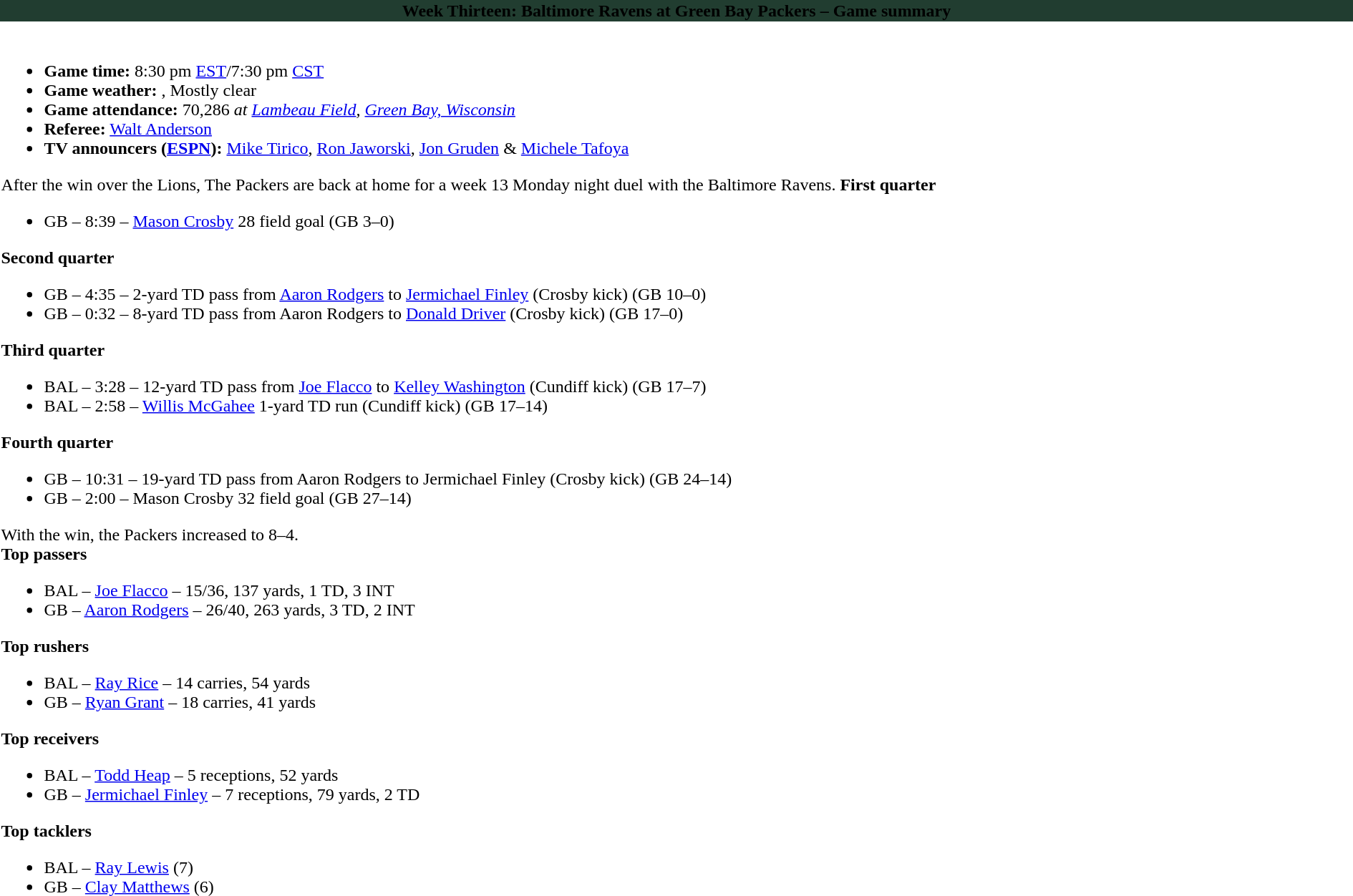<table class="toccolours"  style="width:100%; margin:auto;">
<tr>
<th style="background:#213D30"><span>Week Thirteen: Baltimore Ravens at Green Bay Packers – Game summary</span></th>
</tr>
<tr>
<td><br>
<ul><li><strong>Game time:</strong> 8:30 pm <a href='#'>EST</a>/7:30 pm <a href='#'>CST</a></li><li><strong>Game weather:</strong> , Mostly clear</li><li><strong>Game attendance:</strong> 70,286 <em>at <a href='#'>Lambeau Field</a>, <a href='#'>Green Bay, Wisconsin</a></em></li><li><strong>Referee:</strong> <a href='#'>Walt Anderson</a></li><li><strong>TV announcers (<a href='#'>ESPN</a>):</strong> <a href='#'>Mike Tirico</a>, <a href='#'>Ron Jaworski</a>, <a href='#'>Jon Gruden</a> & <a href='#'>Michele Tafoya</a></li></ul>After the win over the Lions, The Packers are back at home for a week 13 Monday night duel with the Baltimore Ravens.
<strong>First quarter</strong><ul><li>GB – 8:39 – <a href='#'>Mason Crosby</a> 28 field goal (GB 3–0)</li></ul><strong>Second quarter</strong><ul><li>GB – 4:35 – 2-yard TD pass from <a href='#'>Aaron Rodgers</a> to <a href='#'>Jermichael Finley</a> (Crosby kick) (GB 10–0)</li><li>GB – 0:32 – 8-yard TD pass from Aaron Rodgers to <a href='#'>Donald Driver</a> (Crosby kick) (GB 17–0)</li></ul><strong>Third quarter</strong><ul><li>BAL – 3:28 – 12-yard TD pass from <a href='#'>Joe Flacco</a> to <a href='#'>Kelley Washington</a> (Cundiff kick) (GB 17–7)</li><li>BAL – 2:58 – <a href='#'>Willis McGahee</a> 1-yard TD run (Cundiff kick) (GB 17–14)</li></ul><strong>Fourth quarter</strong><ul><li>GB – 10:31 – 19-yard TD pass from Aaron Rodgers to Jermichael Finley (Crosby kick) (GB 24–14)</li><li>GB – 2:00 – Mason Crosby 32 field goal (GB 27–14)</li></ul>With the win, the Packers increased to 8–4.<br>

<strong>Top passers</strong><ul><li>BAL – <a href='#'>Joe Flacco</a> – 15/36, 137 yards, 1 TD, 3 INT</li><li>GB – <a href='#'>Aaron Rodgers</a> – 26/40, 263 yards, 3 TD, 2 INT</li></ul><strong>Top rushers</strong><ul><li>BAL – <a href='#'>Ray Rice</a> – 14 carries, 54 yards</li><li>GB – <a href='#'>Ryan Grant</a> – 18 carries, 41 yards</li></ul><strong>Top receivers</strong><ul><li>BAL – <a href='#'>Todd Heap</a> – 5 receptions, 52 yards</li><li>GB – <a href='#'>Jermichael Finley</a> – 7 receptions, 79 yards, 2 TD</li></ul><strong>Top tacklers</strong><ul><li>BAL – <a href='#'>Ray Lewis</a> (7)</li><li>GB – <a href='#'>Clay Matthews</a> (6)</li></ul></td>
</tr>
</table>
